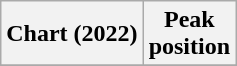<table class="wikitable plainrowheaders" style="text-align:center;">
<tr>
<th scope="col">Chart (2022)</th>
<th scope="col">Peak<br>position</th>
</tr>
<tr>
</tr>
</table>
